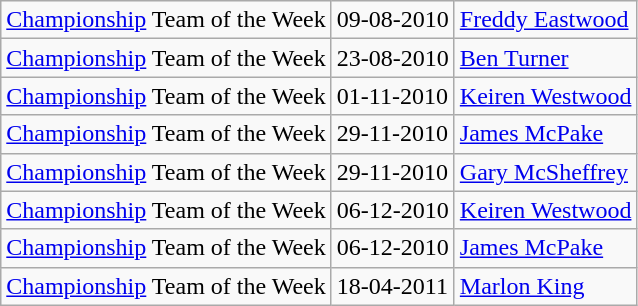<table class="wikitable">
<tr>
<td><a href='#'>Championship</a> Team of the Week</td>
<td>09-08-2010</td>
<td><a href='#'>Freddy Eastwood</a></td>
</tr>
<tr>
<td><a href='#'>Championship</a> Team of the Week</td>
<td>23-08-2010</td>
<td><a href='#'>Ben Turner</a></td>
</tr>
<tr>
<td><a href='#'>Championship</a> Team of the Week</td>
<td>01-11-2010</td>
<td><a href='#'>Keiren Westwood</a></td>
</tr>
<tr>
<td><a href='#'>Championship</a> Team of the Week</td>
<td>29-11-2010</td>
<td><a href='#'>James McPake</a></td>
</tr>
<tr>
<td><a href='#'>Championship</a> Team of the Week</td>
<td>29-11-2010</td>
<td><a href='#'>Gary McSheffrey</a></td>
</tr>
<tr>
<td><a href='#'>Championship</a> Team of the Week</td>
<td>06-12-2010</td>
<td><a href='#'>Keiren Westwood</a></td>
</tr>
<tr>
<td><a href='#'>Championship</a> Team of the Week</td>
<td>06-12-2010</td>
<td><a href='#'>James McPake</a></td>
</tr>
<tr>
<td><a href='#'>Championship</a> Team of the Week</td>
<td>18-04-2011</td>
<td><a href='#'>Marlon King</a></td>
</tr>
</table>
